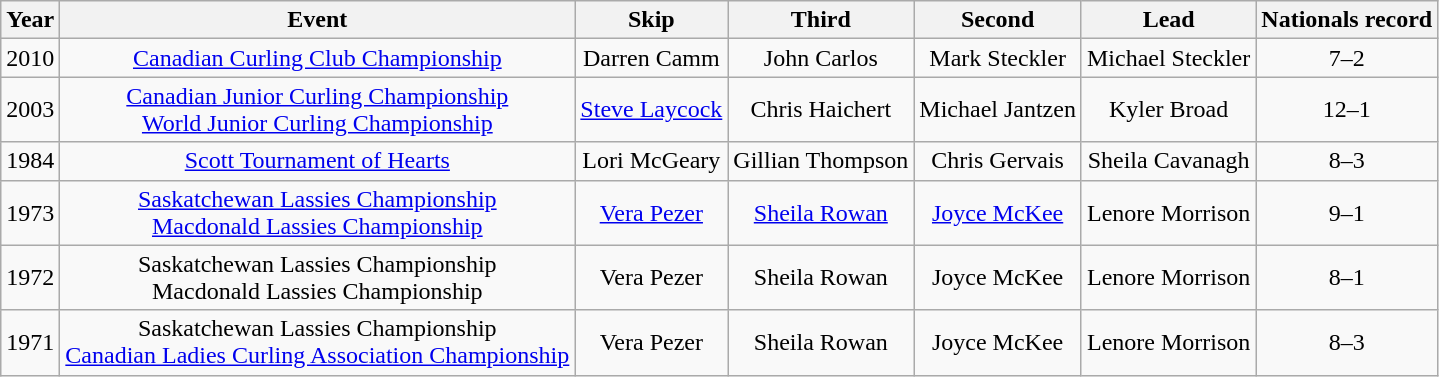<table class="wikitable">
<tr>
<th>Year</th>
<th>Event</th>
<th>Skip</th>
<th>Third</th>
<th>Second</th>
<th>Lead</th>
<th>Nationals record</th>
</tr>
<tr style="text-align:center;">
<td>2010</td>
<td><a href='#'>Canadian Curling Club Championship</a></td>
<td>Darren Camm</td>
<td>John Carlos</td>
<td>Mark Steckler</td>
<td>Michael Steckler</td>
<td>7–2</td>
</tr>
<tr style="text-align:center;">
<td>2003</td>
<td><a href='#'>Canadian Junior Curling Championship</a><br><a href='#'>World Junior Curling Championship</a></td>
<td><a href='#'>Steve Laycock</a></td>
<td>Chris Haichert</td>
<td>Michael Jantzen</td>
<td>Kyler Broad</td>
<td>12–1</td>
</tr>
<tr style="text-align:center;">
<td>1984</td>
<td><a href='#'>Scott Tournament of Hearts</a></td>
<td>Lori McGeary</td>
<td>Gillian Thompson</td>
<td>Chris Gervais</td>
<td>Sheila Cavanagh</td>
<td>8–3</td>
</tr>
<tr style="text-align:center;">
<td>1973</td>
<td><a href='#'>Saskatchewan Lassies Championship</a><br><a href='#'>Macdonald Lassies Championship</a></td>
<td><a href='#'>Vera Pezer</a></td>
<td><a href='#'>Sheila Rowan</a></td>
<td><a href='#'>Joyce McKee</a></td>
<td>Lenore Morrison</td>
<td>9–1</td>
</tr>
<tr style="text-align:center;">
<td>1972</td>
<td>Saskatchewan Lassies Championship<br>Macdonald Lassies Championship</td>
<td>Vera Pezer</td>
<td>Sheila Rowan</td>
<td>Joyce McKee</td>
<td>Lenore Morrison</td>
<td>8–1</td>
</tr>
<tr style="text-align:center;">
<td>1971</td>
<td>Saskatchewan Lassies Championship<br><a href='#'>Canadian Ladies Curling Association Championship</a></td>
<td>Vera Pezer</td>
<td>Sheila Rowan</td>
<td>Joyce McKee</td>
<td>Lenore Morrison</td>
<td>8–3</td>
</tr>
</table>
